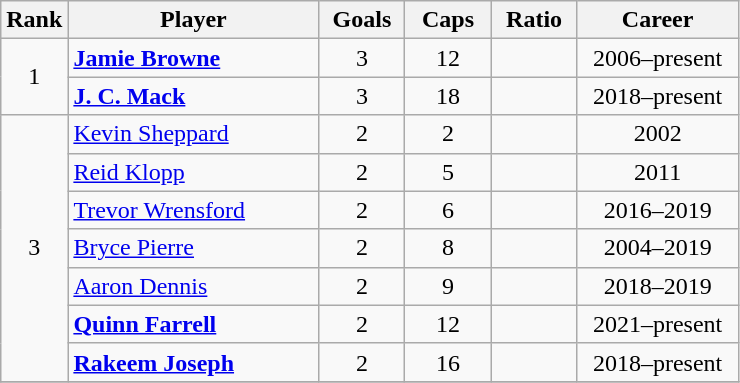<table class="wikitable sortable" style="text-align:center;">
<tr>
<th width=30px>Rank</th>
<th style="width:160px;">Player</th>
<th width=50px>Goals</th>
<th width=50px>Caps</th>
<th width=50px>Ratio</th>
<th style="width:100px;">Career</th>
</tr>
<tr>
<td rowspan=2>1</td>
<td style="text-align:left;"><strong><a href='#'>Jamie Browne</a></strong></td>
<td>3</td>
<td>12</td>
<td></td>
<td>2006–present</td>
</tr>
<tr>
<td style="text-align:left;"><strong><a href='#'>J. C. Mack</a></strong></td>
<td>3</td>
<td>18</td>
<td></td>
<td>2018–present</td>
</tr>
<tr>
<td rowspan=7>3</td>
<td style="text-align:left;"><a href='#'>Kevin Sheppard</a></td>
<td>2</td>
<td>2</td>
<td></td>
<td>2002</td>
</tr>
<tr>
<td style="text-align:left;"><a href='#'>Reid Klopp</a></td>
<td>2</td>
<td>5</td>
<td></td>
<td>2011</td>
</tr>
<tr>
<td style="text-align:left;"><a href='#'>Trevor Wrensford</a></td>
<td>2</td>
<td>6</td>
<td></td>
<td>2016–2019</td>
</tr>
<tr>
<td style="text-align:left;"><a href='#'>Bryce Pierre</a></td>
<td>2</td>
<td>8</td>
<td></td>
<td>2004–2019</td>
</tr>
<tr>
<td style="text-align:left;"><a href='#'>Aaron Dennis</a></td>
<td>2</td>
<td>9</td>
<td></td>
<td>2018–2019</td>
</tr>
<tr>
<td style="text-align:left;"><strong><a href='#'>Quinn Farrell</a></strong></td>
<td>2</td>
<td>12</td>
<td></td>
<td>2021–present</td>
</tr>
<tr>
<td style="text-align:left;"><strong><a href='#'>Rakeem Joseph</a></strong></td>
<td>2</td>
<td>16</td>
<td></td>
<td>2018–present</td>
</tr>
<tr>
</tr>
</table>
